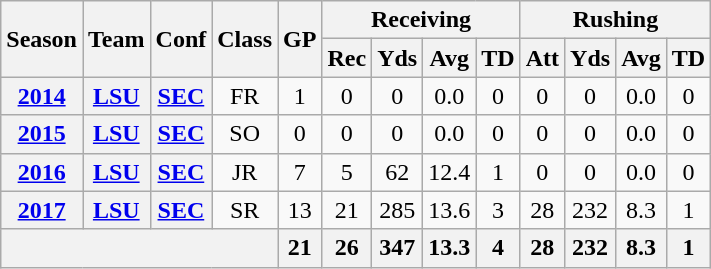<table class="wikitable" style="text-align: center;">
<tr>
<th rowspan="2">Season</th>
<th rowspan="2">Team</th>
<th rowspan="2">Conf</th>
<th rowspan="2">Class</th>
<th rowspan="2">GP</th>
<th colspan="4">Receiving</th>
<th colspan="4">Rushing</th>
</tr>
<tr>
<th>Rec</th>
<th>Yds</th>
<th>Avg</th>
<th>TD</th>
<th>Att</th>
<th>Yds</th>
<th>Avg</th>
<th>TD</th>
</tr>
<tr>
<th><a href='#'>2014</a></th>
<th><a href='#'>LSU</a></th>
<th><a href='#'>SEC</a></th>
<td>FR</td>
<td>1</td>
<td>0</td>
<td>0</td>
<td>0.0</td>
<td>0</td>
<td>0</td>
<td>0</td>
<td>0.0</td>
<td>0</td>
</tr>
<tr>
<th><a href='#'>2015</a></th>
<th><a href='#'>LSU</a></th>
<th><a href='#'>SEC</a></th>
<td>SO</td>
<td>0</td>
<td>0</td>
<td>0</td>
<td>0.0</td>
<td>0</td>
<td>0</td>
<td>0</td>
<td>0.0</td>
<td>0</td>
</tr>
<tr>
<th><a href='#'>2016</a></th>
<th><a href='#'>LSU</a></th>
<th><a href='#'>SEC</a></th>
<td>JR</td>
<td>7</td>
<td>5</td>
<td>62</td>
<td>12.4</td>
<td>1</td>
<td>0</td>
<td>0</td>
<td>0.0</td>
<td>0</td>
</tr>
<tr>
<th><a href='#'>2017</a></th>
<th><a href='#'>LSU</a></th>
<th><a href='#'>SEC</a></th>
<td>SR</td>
<td>13</td>
<td>21</td>
<td>285</td>
<td>13.6</td>
<td>3</td>
<td>28</td>
<td>232</td>
<td>8.3</td>
<td>1</td>
</tr>
<tr>
<th colspan="4"></th>
<th>21</th>
<th>26</th>
<th>347</th>
<th>13.3</th>
<th>4</th>
<th>28</th>
<th>232</th>
<th>8.3</th>
<th>1</th>
</tr>
</table>
